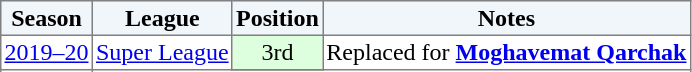<table border="1" cellpadding="2" style="border-collapse:collapse; text-align:center; font-size:normal;">
<tr style="background:#f0f6fa;">
<th>Season</th>
<th>League</th>
<th>Position</th>
<th>Notes</th>
</tr>
<tr>
<td rowspan=2><a href='#'>2019–20</a></td>
<td rowspan=2><a href='#'>Super League</a></td>
<td bgcolor=DDFFDD>3rd</td>
<td rowspan=2>Replaced for <strong><a href='#'>Moghavemat Qarchak</a></strong></td>
</tr>
<tr>
</tr>
</table>
